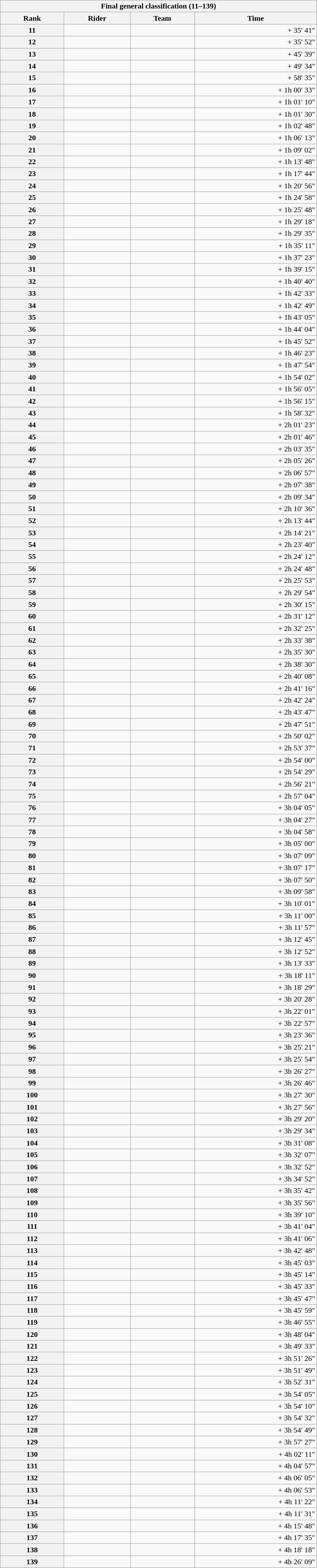<table class="collapsible collapsed wikitable" style="width:42em;margin-top:-1px;">
<tr>
<th scope="col" colspan="4">Final general classification (11–139)</th>
</tr>
<tr>
<th scope="col">Rank</th>
<th scope="col">Rider</th>
<th scope="col">Team</th>
<th scope="col">Time</th>
</tr>
<tr |->
<th scope="row">11</th>
<td></td>
<td></td>
<td style="text-align:right;">+ 35' 41"</td>
</tr>
<tr>
<th scope="row">12</th>
<td></td>
<td></td>
<td style="text-align:right;">+ 35' 52"</td>
</tr>
<tr>
<th scope="row">13</th>
<td></td>
<td></td>
<td style="text-align:right;">+ 45' 39"</td>
</tr>
<tr>
<th scope="row">14</th>
<td></td>
<td></td>
<td style="text-align:right;">+ 49' 34"</td>
</tr>
<tr>
<th scope="row">15</th>
<td></td>
<td></td>
<td style="text-align:right;">+ 58' 35"</td>
</tr>
<tr>
<th scope="row">16</th>
<td></td>
<td></td>
<td style="text-align:right;">+ 1h 00' 33"</td>
</tr>
<tr>
<th scope="row">17</th>
<td></td>
<td></td>
<td style="text-align:right;">+ 1h 01' 10"</td>
</tr>
<tr>
<th scope="row">18</th>
<td></td>
<td></td>
<td style="text-align:right;">+ 1h 01' 30"</td>
</tr>
<tr>
<th scope="row">19</th>
<td></td>
<td></td>
<td style="text-align:right;">+ 1h 02' 48"</td>
</tr>
<tr>
<th scope="row">20</th>
<td></td>
<td></td>
<td style="text-align:right;">+ 1h 06' 13"</td>
</tr>
<tr>
<th scope="row">21</th>
<td></td>
<td></td>
<td style="text-align:right;">+ 1h 09' 02"</td>
</tr>
<tr>
<th scope="row">22</th>
<td></td>
<td></td>
<td style="text-align:right;">+ 1h 13' 48"</td>
</tr>
<tr>
<th scope="row">23</th>
<td></td>
<td></td>
<td style="text-align:right;">+ 1h 17' 44"</td>
</tr>
<tr>
<th scope="row">24</th>
<td></td>
<td></td>
<td style="text-align:right;">+ 1h 20' 56"</td>
</tr>
<tr>
<th scope="row">25</th>
<td></td>
<td></td>
<td style="text-align:right;">+ 1h 24' 58"</td>
</tr>
<tr>
<th scope="row">26</th>
<td></td>
<td></td>
<td style="text-align:right;">+ 1h 25' 48"</td>
</tr>
<tr>
<th scope="row">27</th>
<td></td>
<td></td>
<td style="text-align:right;">+ 1h 29' 18"</td>
</tr>
<tr>
<th scope="row">28</th>
<td></td>
<td></td>
<td style="text-align:right;">+ 1h 29' 35"</td>
</tr>
<tr>
<th scope="row">29</th>
<td></td>
<td></td>
<td style="text-align:right;">+ 1h 35' 11"</td>
</tr>
<tr>
<th scope="row">30</th>
<td></td>
<td></td>
<td style="text-align:right;">+ 1h 37' 23"</td>
</tr>
<tr>
<th scope="row">31</th>
<td></td>
<td></td>
<td style="text-align:right;">+ 1h 39' 15"</td>
</tr>
<tr>
<th scope="row">32</th>
<td></td>
<td></td>
<td style="text-align:right;">+ 1h 40' 40"</td>
</tr>
<tr>
<th scope="row">33</th>
<td></td>
<td></td>
<td style="text-align:right;">+ 1h 42' 33"</td>
</tr>
<tr>
<th scope="row">34</th>
<td></td>
<td></td>
<td style="text-align:right;">+ 1h 42' 49"</td>
</tr>
<tr>
<th scope="row">35</th>
<td></td>
<td></td>
<td style="text-align:right;">+ 1h 43' 05"</td>
</tr>
<tr>
<th scope="row">36</th>
<td></td>
<td></td>
<td style="text-align:right;">+ 1h 44' 04"</td>
</tr>
<tr>
<th scope="row">37</th>
<td></td>
<td></td>
<td style="text-align:right;">+ 1h 45' 52"</td>
</tr>
<tr>
<th scope="row">38</th>
<td></td>
<td></td>
<td style="text-align:right;">+ 1h 46' 23"</td>
</tr>
<tr>
<th scope="row">39</th>
<td></td>
<td></td>
<td style="text-align:right;">+ 1h 47' 54"</td>
</tr>
<tr>
<th scope="row">40</th>
<td></td>
<td></td>
<td style="text-align:right;">+ 1h 54' 02"</td>
</tr>
<tr>
<th scope="row">41</th>
<td></td>
<td></td>
<td style="text-align:right;">+ 1h 56' 05"</td>
</tr>
<tr>
<th scope="row">42</th>
<td></td>
<td></td>
<td style="text-align:right;">+ 1h 56' 15"</td>
</tr>
<tr>
<th scope="row">43</th>
<td></td>
<td></td>
<td style="text-align:right;">+ 1h 58' 32"</td>
</tr>
<tr>
<th scope="row">44</th>
<td></td>
<td></td>
<td style="text-align:right;">+ 2h 01' 23"</td>
</tr>
<tr>
<th scope="row">45</th>
<td></td>
<td></td>
<td style="text-align:right;">+ 2h 01' 46"</td>
</tr>
<tr>
<th scope="row">46</th>
<td></td>
<td></td>
<td style="text-align:right;">+ 2h 03' 35"</td>
</tr>
<tr>
<th scope="row">47</th>
<td></td>
<td></td>
<td style="text-align:right;">+ 2h 05' 26"</td>
</tr>
<tr>
<th scope="row">48</th>
<td></td>
<td></td>
<td style="text-align:right;">+ 2h 06' 57"</td>
</tr>
<tr>
<th scope="row">49</th>
<td></td>
<td></td>
<td style="text-align:right;">+ 2h 07' 38"</td>
</tr>
<tr>
<th scope="row">50</th>
<td></td>
<td></td>
<td style="text-align:right;">+ 2h 09' 34"</td>
</tr>
<tr>
<th scope="row">51</th>
<td></td>
<td></td>
<td style="text-align:right;">+ 2h 10' 36"</td>
</tr>
<tr>
<th scope="row">52</th>
<td></td>
<td></td>
<td style="text-align:right;">+ 2h 13' 44"</td>
</tr>
<tr>
<th scope="row">53</th>
<td></td>
<td></td>
<td style="text-align:right;">+ 2h 14' 21"</td>
</tr>
<tr>
<th scope="row">54</th>
<td></td>
<td></td>
<td style="text-align:right;">+ 2h 23' 40"</td>
</tr>
<tr>
<th scope="row">55</th>
<td></td>
<td></td>
<td style="text-align:right;">+ 2h 24' 12"</td>
</tr>
<tr>
<th scope="row">56</th>
<td></td>
<td></td>
<td style="text-align:right;">+ 2h 24' 48"</td>
</tr>
<tr>
<th scope="row">57</th>
<td></td>
<td></td>
<td style="text-align:right;">+ 2h 25' 53"</td>
</tr>
<tr>
<th scope="row">58</th>
<td></td>
<td></td>
<td style="text-align:right;">+ 2h 29' 54"</td>
</tr>
<tr>
<th scope="row">59</th>
<td></td>
<td></td>
<td style="text-align:right;">+ 2h 30' 15"</td>
</tr>
<tr>
<th scope="row">60</th>
<td></td>
<td></td>
<td style="text-align:right;">+ 2h 31' 12"</td>
</tr>
<tr>
<th scope="row">61</th>
<td></td>
<td></td>
<td style="text-align:right;">+ 2h 32' 25"</td>
</tr>
<tr>
<th scope="row">62</th>
<td></td>
<td></td>
<td style="text-align:right;">+ 2h 33' 38"</td>
</tr>
<tr>
<th scope="row">63</th>
<td></td>
<td></td>
<td style="text-align:right;">+ 2h 35' 30"</td>
</tr>
<tr>
<th scope="row">64</th>
<td></td>
<td></td>
<td style="text-align:right;">+ 2h 38' 30"</td>
</tr>
<tr>
<th scope="row">65</th>
<td></td>
<td></td>
<td style="text-align:right;">+ 2h 40' 08"</td>
</tr>
<tr>
<th scope="row">66</th>
<td> </td>
<td></td>
<td style="text-align:right;">+ 2h 41' 16"</td>
</tr>
<tr>
<th scope="row">67</th>
<td></td>
<td></td>
<td style="text-align:right;">+ 2h 42' 24"</td>
</tr>
<tr>
<th scope="row">68</th>
<td></td>
<td></td>
<td style="text-align:right;">+ 2h 43' 47"</td>
</tr>
<tr>
<th scope="row">69</th>
<td></td>
<td></td>
<td style="text-align:right;">+ 2h 47' 51"</td>
</tr>
<tr>
<th scope="row">70</th>
<td></td>
<td></td>
<td style="text-align:right;">+ 2h 50' 02"</td>
</tr>
<tr>
<th scope="row">71</th>
<td></td>
<td></td>
<td style="text-align:right;">+ 2h 53' 37"</td>
</tr>
<tr>
<th scope="row">72</th>
<td></td>
<td></td>
<td style="text-align:right;">+ 2h 54' 00"</td>
</tr>
<tr>
<th scope="row">73</th>
<td></td>
<td></td>
<td style="text-align:right;">+ 2h 54' 29"</td>
</tr>
<tr>
<th scope="row">74</th>
<td></td>
<td></td>
<td style="text-align:right;">+ 2h 56' 21"</td>
</tr>
<tr>
<th scope="row">75</th>
<td></td>
<td></td>
<td style="text-align:right;">+ 2h 57' 04"</td>
</tr>
<tr>
<th scope="row">76</th>
<td></td>
<td></td>
<td style="text-align:right;">+ 3h 04' 05"</td>
</tr>
<tr>
<th scope="row">77</th>
<td></td>
<td></td>
<td style="text-align:right;">+ 3h 04' 27"</td>
</tr>
<tr>
<th scope="row">78</th>
<td></td>
<td></td>
<td style="text-align:right;">+ 3h 04' 58"</td>
</tr>
<tr>
<th scope="row">79</th>
<td></td>
<td></td>
<td style="text-align:right;">+ 3h 05' 00"</td>
</tr>
<tr>
<th scope="row">80</th>
<td></td>
<td></td>
<td style="text-align:right;">+ 3h 07' 09"</td>
</tr>
<tr>
<th scope="row">81</th>
<td></td>
<td></td>
<td style="text-align:right;">+ 3h 07' 17"</td>
</tr>
<tr>
<th scope="row">82</th>
<td></td>
<td></td>
<td style="text-align:right;">+ 3h 07' 50"</td>
</tr>
<tr>
<th scope="row">83</th>
<td></td>
<td></td>
<td style="text-align:right;">+ 3h 09' 58"</td>
</tr>
<tr>
<th scope="row">84</th>
<td></td>
<td></td>
<td style="text-align:right;">+ 3h 10' 01"</td>
</tr>
<tr>
<th scope="row">85</th>
<td></td>
<td></td>
<td style="text-align:right;">+ 3h 11' 00"</td>
</tr>
<tr>
<th scope="row">86</th>
<td></td>
<td></td>
<td style="text-align:right;">+ 3h 11' 57"</td>
</tr>
<tr>
<th scope="row">87</th>
<td></td>
<td></td>
<td style="text-align:right;">+ 3h 12' 45"</td>
</tr>
<tr>
<th scope="row">88</th>
<td></td>
<td></td>
<td style="text-align:right;">+ 3h 12' 52"</td>
</tr>
<tr>
<th scope="row">89</th>
<td></td>
<td></td>
<td style="text-align:right;">+ 3h 13' 33"</td>
</tr>
<tr>
<th scope="row">90</th>
<td></td>
<td></td>
<td style="text-align:right;">+ 3h 18' 11"</td>
</tr>
<tr>
<th scope="row">91</th>
<td></td>
<td></td>
<td style="text-align:right;">+ 3h 18' 29"</td>
</tr>
<tr>
<th scope="row">92</th>
<td></td>
<td></td>
<td style="text-align:right;">+ 3h 20' 28"</td>
</tr>
<tr>
<th scope="row">93</th>
<td></td>
<td></td>
<td style="text-align:right;">+ 3h 22' 01"</td>
</tr>
<tr>
<th scope="row">94</th>
<td></td>
<td></td>
<td style="text-align:right;">+ 3h 22' 57"</td>
</tr>
<tr>
<th scope="row">95</th>
<td></td>
<td></td>
<td style="text-align:right;">+ 3h 23' 36"</td>
</tr>
<tr>
<th scope="row">96</th>
<td></td>
<td></td>
<td style="text-align:right;">+ 3h 25' 21"</td>
</tr>
<tr>
<th scope="row">97</th>
<td></td>
<td></td>
<td style="text-align:right;">+ 3h 25' 54"</td>
</tr>
<tr>
<th scope="row">98</th>
<td></td>
<td></td>
<td style="text-align:right;">+ 3h 26' 27"</td>
</tr>
<tr>
<th scope="row">99</th>
<td></td>
<td></td>
<td style="text-align:right;">+ 3h 26' 46"</td>
</tr>
<tr>
<th scope="row">100</th>
<td></td>
<td></td>
<td style="text-align:right;">+ 3h 27' 30"</td>
</tr>
<tr>
<th scope="row">101</th>
<td></td>
<td></td>
<td style="text-align:right;">+ 3h 27' 56"</td>
</tr>
<tr>
<th scope="row">102</th>
<td></td>
<td></td>
<td style="text-align:right;">+ 3h 29' 20"</td>
</tr>
<tr>
<th scope="row">103</th>
<td></td>
<td></td>
<td style="text-align:right;">+ 3h 29' 34"</td>
</tr>
<tr>
<th scope="row">104</th>
<td></td>
<td></td>
<td style="text-align:right;">+ 3h 31' 08"</td>
</tr>
<tr>
<th scope="row">105</th>
<td></td>
<td></td>
<td style="text-align:right;">+ 3h 32' 07"</td>
</tr>
<tr>
<th scope="row">106</th>
<td></td>
<td></td>
<td style="text-align:right;">+ 3h 32' 52"</td>
</tr>
<tr>
<th scope="row">107</th>
<td></td>
<td></td>
<td style="text-align:right;">+ 3h 34' 52"</td>
</tr>
<tr>
<th scope="row">108</th>
<td></td>
<td></td>
<td style="text-align:right;">+ 3h 35' 42"</td>
</tr>
<tr>
<th scope="row">109</th>
<td></td>
<td></td>
<td style="text-align:right;">+ 3h 35' 56"</td>
</tr>
<tr>
<th scope="row">110</th>
<td></td>
<td></td>
<td style="text-align:right;">+ 3h 39' 10"</td>
</tr>
<tr>
<th scope="row">111</th>
<td></td>
<td></td>
<td style="text-align:right;">+ 3h 41' 04"</td>
</tr>
<tr>
<th scope="row">112</th>
<td></td>
<td></td>
<td style="text-align:right;">+ 3h 41' 06"</td>
</tr>
<tr>
<th scope="row">113</th>
<td></td>
<td></td>
<td style="text-align:right;">+ 3h 42' 48"</td>
</tr>
<tr>
<th scope="row">114</th>
<td></td>
<td></td>
<td style="text-align:right;">+ 3h 45' 03"</td>
</tr>
<tr>
<th scope="row">115</th>
<td></td>
<td></td>
<td style="text-align:right;">+ 3h 45' 14"</td>
</tr>
<tr>
<th scope="row">116</th>
<td></td>
<td></td>
<td style="text-align:right;">+ 3h 45' 33"</td>
</tr>
<tr>
<th scope="row">117</th>
<td></td>
<td></td>
<td style="text-align:right;">+ 3h 45' 47"</td>
</tr>
<tr>
<th scope="row">118</th>
<td></td>
<td></td>
<td style="text-align:right;">+ 3h 45' 59"</td>
</tr>
<tr>
<th scope="row">119</th>
<td></td>
<td></td>
<td style="text-align:right;">+ 3h 46' 55"</td>
</tr>
<tr>
<th scope="row">120</th>
<td></td>
<td></td>
<td style="text-align:right;">+ 3h 48' 04"</td>
</tr>
<tr>
<th scope="row">121</th>
<td></td>
<td></td>
<td style="text-align:right;">+ 3h 49' 33"</td>
</tr>
<tr>
<th scope="row">122</th>
<td></td>
<td></td>
<td style="text-align:right;">+ 3h 51' 26"</td>
</tr>
<tr>
<th scope="row">123</th>
<td></td>
<td></td>
<td style="text-align:right;">+ 3h 51' 49"</td>
</tr>
<tr>
<th scope="row">124</th>
<td></td>
<td></td>
<td style="text-align:right;">+ 3h 52' 31"</td>
</tr>
<tr>
<th scope="row">125</th>
<td></td>
<td></td>
<td style="text-align:right;">+ 3h 54' 05"</td>
</tr>
<tr>
<th scope="row">126</th>
<td></td>
<td></td>
<td style="text-align:right;">+ 3h 54' 10"</td>
</tr>
<tr>
<th scope="row">127</th>
<td></td>
<td></td>
<td style="text-align:right;">+ 3h 54' 32"</td>
</tr>
<tr>
<th scope="row">128</th>
<td></td>
<td></td>
<td style="text-align:right;">+ 3h 54' 49"</td>
</tr>
<tr>
<th scope="row">129</th>
<td></td>
<td></td>
<td style="text-align:right;">+ 3h 57' 27"</td>
</tr>
<tr>
<th scope="row">130</th>
<td></td>
<td></td>
<td style="text-align:right;">+ 4h 02' 11"</td>
</tr>
<tr>
<th scope="row">131</th>
<td></td>
<td></td>
<td style="text-align:right;">+ 4h 04' 57"</td>
</tr>
<tr>
<th scope="row">132</th>
<td></td>
<td></td>
<td style="text-align:right;">+ 4h 06' 05"</td>
</tr>
<tr>
<th scope="row">133</th>
<td></td>
<td></td>
<td style="text-align:right;">+ 4h 06' 53"</td>
</tr>
<tr>
<th scope="row">134</th>
<td></td>
<td></td>
<td style="text-align:right;">+ 4h 11' 22"</td>
</tr>
<tr>
<th scope="row">135</th>
<td></td>
<td></td>
<td style="text-align:right;">+ 4h 11' 31"</td>
</tr>
<tr>
<th scope="row">136</th>
<td></td>
<td></td>
<td style="text-align:right;">+ 4h 15' 48"</td>
</tr>
<tr>
<th scope="row">137</th>
<td></td>
<td></td>
<td style="text-align:right;">+ 4h 17' 35"</td>
</tr>
<tr>
<th scope="row">138</th>
<td></td>
<td></td>
<td style="text-align:right;">+ 4h 18' 18"</td>
</tr>
<tr>
<th scope="row">139</th>
<td></td>
<td></td>
<td style="text-align:right;">+ 4h 26' 09"</td>
</tr>
</table>
